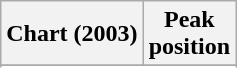<table class="wikitable sortable plainrowheaders">
<tr>
<th scope="col">Chart (2003)</th>
<th scope="col">Peak<br>position</th>
</tr>
<tr>
</tr>
<tr>
</tr>
</table>
